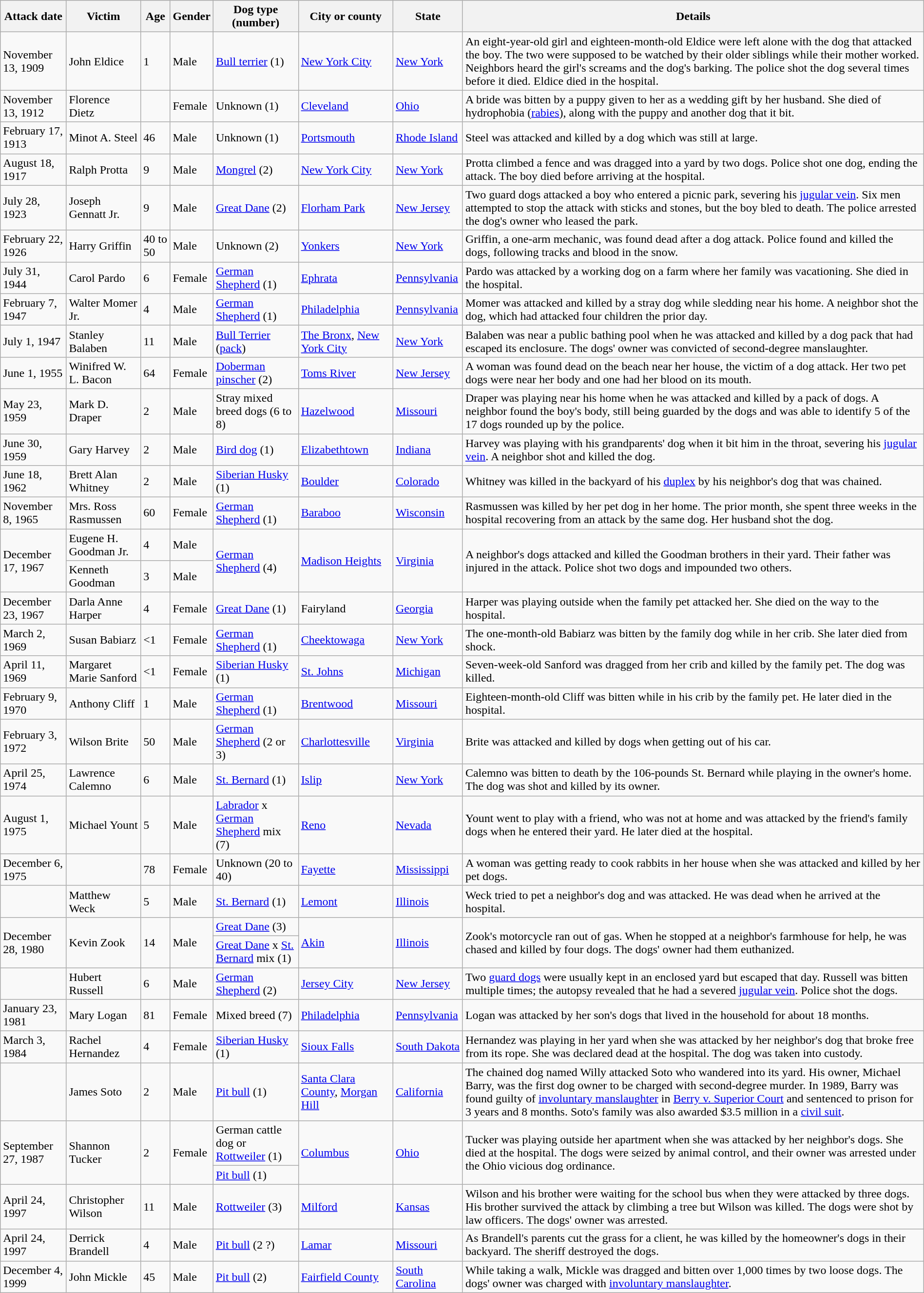<table class="wikitable sortable" style="width:100%;">
<tr>
<th>Attack date</th>
<th>Victim</th>
<th>Age</th>
<th>Gender</th>
<th>Dog type (number)</th>
<th>City or county</th>
<th>State</th>
<th>Details</th>
</tr>
<tr>
<td>November 13, 1909</td>
<td>John Eldice</td>
<td>1</td>
<td>Male</td>
<td><a href='#'>Bull terrier</a> (1)</td>
<td><a href='#'>New York City</a></td>
<td><a href='#'>New York</a></td>
<td>An eight-year-old girl and eighteen-month-old Eldice were left alone with the dog that attacked the boy. The two were supposed to be watched by their older siblings while their mother worked. Neighbors heard the girl's screams and the dog's barking. The police shot the dog several times before it died. Eldice died in the hospital.</td>
</tr>
<tr>
<td>November 13, 1912</td>
<td>Florence Dietz</td>
<td></td>
<td>Female</td>
<td>Unknown (1)</td>
<td><a href='#'>Cleveland</a></td>
<td><a href='#'>Ohio</a></td>
<td>A bride was bitten by a puppy given to her as a wedding gift by her husband. She died of hydrophobia (<a href='#'>rabies</a>), along with the puppy and another dog that it bit.</td>
</tr>
<tr>
<td>February 17, 1913</td>
<td>Minot A. Steel</td>
<td>46</td>
<td>Male</td>
<td>Unknown (1)</td>
<td><a href='#'>Portsmouth</a></td>
<td><a href='#'>Rhode Island</a></td>
<td>Steel was attacked and killed by a dog which was still at large.</td>
</tr>
<tr>
<td>August 18, 1917</td>
<td>Ralph Protta</td>
<td>9</td>
<td>Male</td>
<td><a href='#'>Mongrel</a> (2)</td>
<td><a href='#'>New York City</a></td>
<td><a href='#'>New York</a></td>
<td>Protta climbed a fence and was dragged into a yard by two dogs. Police shot one dog, ending the attack. The boy died before arriving at the hospital.</td>
</tr>
<tr>
<td>July 28, 1923</td>
<td>Joseph Gennatt Jr.</td>
<td>9</td>
<td>Male</td>
<td><a href='#'>Great Dane</a> (2)</td>
<td><a href='#'>Florham Park</a></td>
<td><a href='#'>New Jersey</a></td>
<td>Two guard dogs attacked a boy who entered a picnic park, severing his <a href='#'>jugular vein</a>. Six men attempted to stop the attack with sticks and stones, but the boy bled to death. The police arrested the dog's owner who leased the park.</td>
</tr>
<tr>
<td>February 22, 1926</td>
<td>Harry Griffin</td>
<td>40 to 50</td>
<td>Male</td>
<td>Unknown (2)</td>
<td><a href='#'>Yonkers</a></td>
<td><a href='#'>New York</a></td>
<td>Griffin, a one-arm mechanic, was found dead after a dog attack. Police found and killed the dogs, following tracks and blood in the snow.</td>
</tr>
<tr>
<td>July 31, 1944</td>
<td>Carol Pardo</td>
<td>6</td>
<td>Female</td>
<td><a href='#'>German Shepherd</a> (1)</td>
<td><a href='#'>Ephrata</a></td>
<td><a href='#'>Pennsylvania</a></td>
<td>Pardo was attacked by a working dog on a farm where her family was vacationing. She died in the hospital.</td>
</tr>
<tr>
<td>February 7, 1947</td>
<td>Walter Momer Jr.</td>
<td>4</td>
<td>Male</td>
<td><a href='#'>German Shepherd</a> (1)</td>
<td><a href='#'>Philadelphia</a></td>
<td><a href='#'>Pennsylvania</a></td>
<td>Momer was attacked and killed by a stray dog while sledding near his home. A neighbor shot the dog, which had attacked four children the prior day.</td>
</tr>
<tr>
<td>July 1, 1947</td>
<td>Stanley Balaben</td>
<td>11</td>
<td>Male</td>
<td><a href='#'>Bull Terrier</a><br>(<a href='#'>pack</a>)</td>
<td><a href='#'>The Bronx</a>, <a href='#'>New York City</a></td>
<td><a href='#'>New York</a></td>
<td>Balaben was near a public bathing pool when he was attacked and killed by a dog pack that had escaped its enclosure. The dogs' owner was convicted of second-degree manslaughter.</td>
</tr>
<tr>
<td>June 1, 1955</td>
<td>Winifred W. L. Bacon</td>
<td>64</td>
<td>Female</td>
<td><a href='#'>Doberman pinscher</a> (2)</td>
<td><a href='#'>Toms River</a></td>
<td><a href='#'>New Jersey</a></td>
<td>A woman was found dead on the beach near her house, the victim of a dog attack. Her two pet dogs were near her body and one had her blood on its mouth.</td>
</tr>
<tr>
<td>May 23, 1959</td>
<td>Mark D. Draper</td>
<td>2</td>
<td>Male</td>
<td>Stray mixed breed dogs (6 to 8)</td>
<td><a href='#'>Hazelwood</a></td>
<td><a href='#'>Missouri</a></td>
<td>Draper was playing near his home when he was attacked and killed by a pack of dogs. A neighbor found the boy's body, still being guarded by the dogs and was able to identify 5 of the 17 dogs rounded up by the police.</td>
</tr>
<tr>
<td>June 30, 1959</td>
<td>Gary Harvey</td>
<td>2</td>
<td>Male</td>
<td><a href='#'>Bird dog</a> (1)</td>
<td><a href='#'>Elizabethtown</a></td>
<td><a href='#'>Indiana</a></td>
<td>Harvey was playing with his grandparents' dog when it bit him in the throat, severing his <a href='#'>jugular vein</a>. A neighbor shot and killed the dog.</td>
</tr>
<tr>
<td>June 18, 1962</td>
<td>Brett Alan Whitney</td>
<td>2</td>
<td>Male</td>
<td><a href='#'>Siberian Husky</a> (1)</td>
<td><a href='#'>Boulder</a></td>
<td><a href='#'>Colorado</a></td>
<td>Whitney was killed in the backyard of his <a href='#'>duplex</a> by his neighbor's dog that was chained.</td>
</tr>
<tr>
<td>November 8, 1965</td>
<td>Mrs. Ross Rasmussen</td>
<td>60</td>
<td>Female</td>
<td><a href='#'>German Shepherd</a> (1)</td>
<td><a href='#'>Baraboo</a></td>
<td><a href='#'>Wisconsin</a></td>
<td>Rasmussen was killed by her pet dog in her home. The prior month, she spent three weeks in the hospital recovering from an attack by the same dog. Her husband shot the dog.</td>
</tr>
<tr>
<td rowspan="2">December 17, 1967</td>
<td>Eugene H. Goodman Jr.</td>
<td>4</td>
<td>Male</td>
<td rowspan="2"><a href='#'>German Shepherd</a> (4)</td>
<td rowspan="2"><a href='#'>Madison Heights</a></td>
<td rowspan="2"><a href='#'>Virginia</a></td>
<td rowspan="2">A neighbor's dogs attacked and killed the Goodman brothers in their yard. Their father was injured in the attack. Police shot two dogs and impounded two others.</td>
</tr>
<tr>
<td>Kenneth Goodman</td>
<td>3</td>
<td>Male</td>
</tr>
<tr>
<td>December 23, 1967</td>
<td>Darla Anne Harper</td>
<td>4</td>
<td>Female</td>
<td><a href='#'>Great Dane</a> (1)</td>
<td>Fairyland</td>
<td><a href='#'>Georgia</a></td>
<td>Harper was playing outside when the family pet attacked her. She died on the way to the hospital.</td>
</tr>
<tr>
<td>March 2, 1969</td>
<td>Susan Babiarz</td>
<td><1</td>
<td>Female</td>
<td><a href='#'>German Shepherd</a> (1)</td>
<td><a href='#'>Cheektowaga</a></td>
<td><a href='#'>New York</a></td>
<td>The one-month-old Babiarz was bitten by the family dog while in her crib. She later died from shock.</td>
</tr>
<tr>
<td>April 11, 1969</td>
<td>Margaret Marie Sanford</td>
<td><1</td>
<td>Female</td>
<td><a href='#'>Siberian Husky</a> (1)</td>
<td><a href='#'>St. Johns</a></td>
<td><a href='#'>Michigan</a></td>
<td>Seven-week-old Sanford was dragged from her crib and killed by the family pet. The dog was killed.</td>
</tr>
<tr>
<td>February 9, 1970</td>
<td>Anthony Cliff</td>
<td>1</td>
<td>Male</td>
<td><a href='#'>German Shepherd</a> (1)</td>
<td><a href='#'>Brentwood</a></td>
<td><a href='#'>Missouri</a></td>
<td>Eighteen-month-old Cliff was bitten while in his crib by the family pet. He later died in the hospital.</td>
</tr>
<tr>
<td>February 3, 1972</td>
<td>Wilson Brite</td>
<td>50</td>
<td>Male</td>
<td><a href='#'>German Shepherd</a> (2 or 3)</td>
<td><a href='#'>Charlottesville</a></td>
<td><a href='#'>Virginia</a></td>
<td>Brite was attacked and killed by dogs when getting out of his car.</td>
</tr>
<tr>
<td>April 25, 1974</td>
<td>Lawrence Calemno</td>
<td>6</td>
<td>Male</td>
<td><a href='#'>St. Bernard</a> (1)</td>
<td><a href='#'>Islip</a></td>
<td><a href='#'>New York</a></td>
<td>Calemno was bitten to death by the 106-pounds St. Bernard while playing in the owner's home. The dog was shot and killed by its owner.</td>
</tr>
<tr>
<td>August 1, 1975</td>
<td>Michael Yount</td>
<td>5</td>
<td>Male</td>
<td><a href='#'>Labrador</a> x <a href='#'>German Shepherd</a> mix (7)</td>
<td><a href='#'>Reno</a></td>
<td><a href='#'>Nevada</a></td>
<td>Yount went to play with a friend, who was not at home and was attacked by the friend's family dogs when he entered their yard. He later died at the hospital.</td>
</tr>
<tr>
<td>December 6, 1975</td>
<td></td>
<td>78</td>
<td>Female</td>
<td>Unknown (20 to 40)</td>
<td><a href='#'>Fayette</a></td>
<td><a href='#'>Mississippi</a></td>
<td>A woman was getting ready to cook rabbits in her house when she was attacked and killed by her pet dogs.</td>
</tr>
<tr>
<td></td>
<td>Matthew Weck</td>
<td>5</td>
<td>Male</td>
<td><a href='#'>St. Bernard</a> (1)</td>
<td><a href='#'>Lemont</a></td>
<td><a href='#'>Illinois</a></td>
<td>Weck tried to pet a neighbor's dog and was attacked. He was dead when he arrived at the hospital.</td>
</tr>
<tr>
<td rowspan="2">December 28, 1980</td>
<td rowspan="2">Kevin Zook</td>
<td rowspan="2">14</td>
<td rowspan="2">Male</td>
<td><a href='#'>Great Dane</a> (3)</td>
<td rowspan="2"><a href='#'>Akin</a></td>
<td rowspan="2"><a href='#'>Illinois</a></td>
<td rowspan="2">Zook's motorcycle ran out of gas. When he stopped at a neighbor's farmhouse for help, he was chased and killed by four dogs. The dogs' owner had them euthanized.</td>
</tr>
<tr>
<td><a href='#'>Great Dane</a> x <a href='#'>St. Bernard</a> mix (1)</td>
</tr>
<tr>
<td></td>
<td>Hubert Russell</td>
<td>6</td>
<td>Male</td>
<td><a href='#'>German Shepherd</a> (2)</td>
<td><a href='#'>Jersey City</a></td>
<td><a href='#'>New Jersey</a></td>
<td>Two <a href='#'>guard dogs</a> were usually kept in an enclosed yard but escaped that day. Russell was bitten multiple times; the autopsy revealed that he had a severed <a href='#'>jugular vein</a>. Police shot the dogs.</td>
</tr>
<tr>
<td>January 23, 1981</td>
<td>Mary Logan</td>
<td>81</td>
<td>Female</td>
<td>Mixed breed (7)</td>
<td><a href='#'>Philadelphia</a></td>
<td><a href='#'>Pennsylvania</a></td>
<td>Logan was attacked by her son's dogs that lived in the household for about 18 months.</td>
</tr>
<tr>
<td>March 3, 1984</td>
<td>Rachel Hernandez</td>
<td>4</td>
<td>Female</td>
<td><a href='#'>Siberian Husky</a> (1)</td>
<td><a href='#'>Sioux Falls</a></td>
<td><a href='#'>South Dakota</a></td>
<td>Hernandez was playing in her yard when she was attacked by her neighbor's dog that broke free from its rope. She was declared dead at the hospital. The dog was taken into custody.</td>
</tr>
<tr>
<td></td>
<td>James Soto</td>
<td>2</td>
<td>Male</td>
<td><a href='#'>Pit bull</a> (1)</td>
<td><a href='#'>Santa Clara County</a>, <a href='#'>Morgan Hill</a></td>
<td><a href='#'>California</a></td>
<td>The chained dog named Willy attacked Soto who wandered into its yard. His owner, Michael Barry, was the first dog owner to be charged with second-degree murder. In 1989, Barry was found guilty of <a href='#'>involuntary manslaughter</a> in <a href='#'>Berry v. Superior Court</a> and sentenced to prison for 3 years and 8 months. Soto's family was also awarded $3.5 million in a <a href='#'>civil suit</a>.</td>
</tr>
<tr>
<td rowspan="2">September 27, 1987</td>
<td rowspan="2">Shannon Tucker</td>
<td rowspan="2">2</td>
<td rowspan="2">Female</td>
<td>German cattle dog or <a href='#'>Rottweiler</a> (1)</td>
<td rowspan="2"><a href='#'>Columbus</a></td>
<td rowspan="2"><a href='#'>Ohio</a></td>
<td rowspan="2">Tucker was playing outside her apartment when she was attacked by her neighbor's dogs. She died at the hospital. The dogs were seized by animal control, and their owner was arrested under the Ohio vicious dog ordinance.</td>
</tr>
<tr>
<td><a href='#'>Pit bull</a> (1)</td>
</tr>
<tr>
<td>April 24, 1997</td>
<td>Christopher Wilson</td>
<td>11</td>
<td>Male</td>
<td><a href='#'>Rottweiler</a> (3)</td>
<td><a href='#'>Milford</a></td>
<td><a href='#'>Kansas</a></td>
<td>Wilson and his brother were waiting for the school bus when they were attacked by three dogs. His brother survived the attack by climbing a tree but Wilson was killed. The dogs were shot by law officers. The dogs' owner was arrested.</td>
</tr>
<tr>
<td>April 24, 1997</td>
<td>Derrick Brandell</td>
<td>4</td>
<td>Male</td>
<td><a href='#'>Pit bull</a> (2 ?)</td>
<td><a href='#'>Lamar</a></td>
<td><a href='#'>Missouri</a></td>
<td>As Brandell's parents cut the grass for a client, he was killed by the homeowner's dogs in their backyard. The sheriff destroyed the dogs.</td>
</tr>
<tr>
<td>December 4, 1999</td>
<td>John Mickle</td>
<td>45</td>
<td>Male</td>
<td><a href='#'>Pit bull</a> (2)</td>
<td><a href='#'>Fairfield County</a></td>
<td><a href='#'>South Carolina</a></td>
<td>While taking a walk, Mickle was dragged and bitten over 1,000 times by two loose dogs. The dogs' owner was charged with <a href='#'>involuntary manslaughter</a>.</td>
</tr>
</table>
